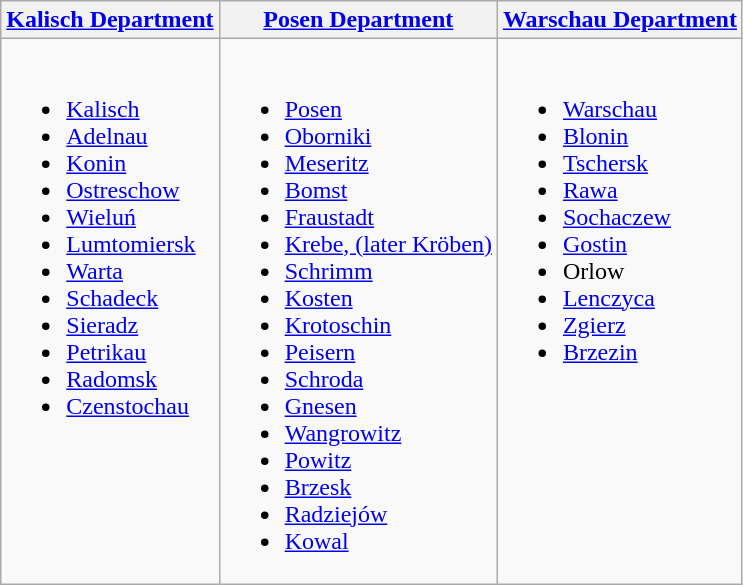<table class="wikitable">
<tr>
<th><a href='#'>Kalisch Department</a></th>
<th><a href='#'>Posen Department</a></th>
<th><a href='#'>Warschau Department</a></th>
</tr>
<tr style="vertical-align: top;">
<td><br><ul><li><a href='#'>Kalisch</a></li><li><a href='#'>Adelnau</a></li><li><a href='#'>Konin</a></li><li><a href='#'>Ostreschow</a></li><li><a href='#'>Wieluń</a></li><li><a href='#'>Lumtomiersk</a></li><li><a href='#'>Warta</a></li><li><a href='#'>Schadeck</a></li><li><a href='#'>Sieradz</a></li><li><a href='#'>Petrikau</a></li><li><a href='#'>Radomsk</a></li><li><a href='#'>Czenstochau</a></li></ul></td>
<td><br><ul><li><a href='#'>Posen</a></li><li><a href='#'>Oborniki</a></li><li><a href='#'>Meseritz</a></li><li><a href='#'>Bomst</a></li><li><a href='#'>Fraustadt</a></li><li><a href='#'>Krebe, (later Kröben)</a></li><li><a href='#'>Schrimm</a></li><li><a href='#'>Kosten</a></li><li><a href='#'>Krotoschin</a></li><li><a href='#'>Peisern</a></li><li><a href='#'>Schroda</a></li><li><a href='#'>Gnesen</a></li><li><a href='#'>Wangrowitz</a></li><li><a href='#'>Powitz</a></li><li><a href='#'>Brzesk</a></li><li><a href='#'>Radziejów</a></li><li><a href='#'>Kowal</a></li></ul></td>
<td><br><ul><li><a href='#'>Warschau</a></li><li><a href='#'>Blonin</a></li><li><a href='#'>Tschersk</a></li><li><a href='#'>Rawa</a></li><li><a href='#'>Sochaczew</a></li><li><a href='#'>Gostin</a></li><li>Orlow</li><li><a href='#'>Lenczyca</a></li><li><a href='#'>Zgierz</a></li><li><a href='#'>Brzezin</a></li></ul></td>
</tr>
</table>
